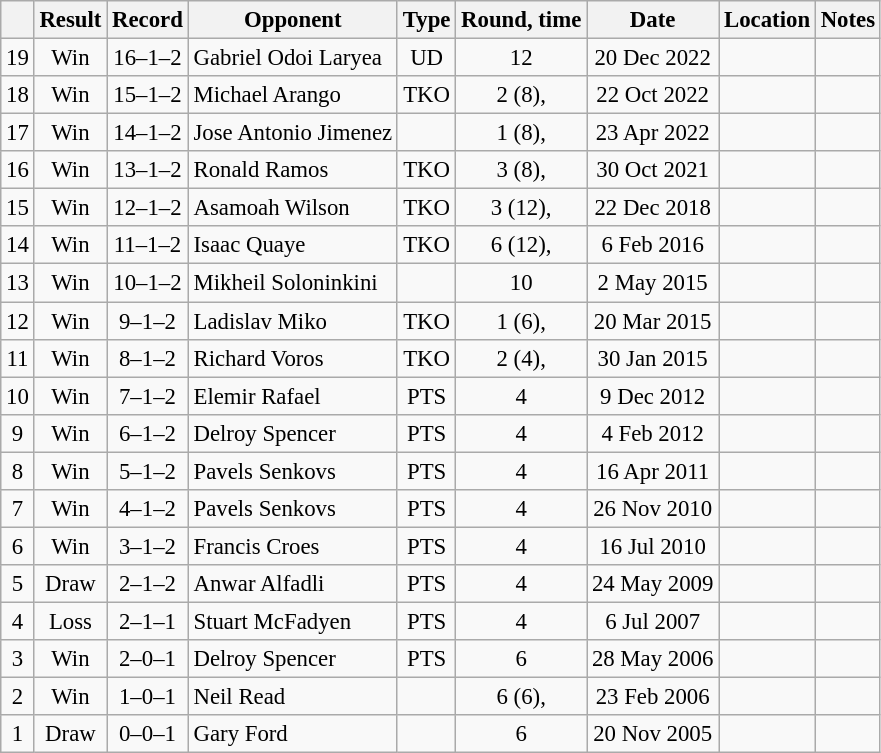<table class="wikitable" style="text-align:center; font-size:95%">
<tr>
<th></th>
<th>Result</th>
<th>Record</th>
<th>Opponent</th>
<th>Type</th>
<th>Round, time</th>
<th>Date</th>
<th>Location</th>
<th>Notes</th>
</tr>
<tr>
<td>19</td>
<td>Win</td>
<td>16–1–2</td>
<td style="text-align:left;"> Gabriel Odoi Laryea</td>
<td>UD</td>
<td>12</td>
<td>20 Dec 2022</td>
<td style="text-align:left;"> </td>
<td style="text-align:left;"></td>
</tr>
<tr>
<td>18</td>
<td>Win</td>
<td>15–1–2</td>
<td style="text-align:left;"> Michael Arango</td>
<td>TKO</td>
<td>2 (8), </td>
<td>22 Oct 2022</td>
<td style="text-align:left;"> </td>
<td style="text-align:left;"></td>
</tr>
<tr>
<td>17</td>
<td>Win</td>
<td>14–1–2</td>
<td style="text-align:left;"> Jose Antonio Jimenez</td>
<td></td>
<td>1 (8), </td>
<td>23 Apr 2022</td>
<td style="text-align:left;"> </td>
<td style="text-align:left;"></td>
</tr>
<tr>
<td>16</td>
<td>Win</td>
<td>13–1–2</td>
<td style="text-align:left;"> Ronald Ramos</td>
<td>TKO</td>
<td>3 (8), </td>
<td>30 Oct 2021</td>
<td style="text-align:left;"> </td>
<td style="text-align:left;"></td>
</tr>
<tr>
<td>15</td>
<td>Win</td>
<td>12–1–2</td>
<td style="text-align:left;"> Asamoah Wilson</td>
<td>TKO</td>
<td>3 (12), </td>
<td>22 Dec 2018</td>
<td style="text-align:left;"> </td>
<td style="text-align:left;"></td>
</tr>
<tr>
<td>14</td>
<td>Win</td>
<td>11–1–2</td>
<td style="text-align:left;"> Isaac Quaye</td>
<td>TKO</td>
<td>6 (12), </td>
<td>6 Feb 2016</td>
<td style="text-align:left;"> </td>
<td></td>
</tr>
<tr>
<td>13</td>
<td>Win</td>
<td>10–1–2</td>
<td style="text-align:left;"> Mikheil Soloninkini</td>
<td></td>
<td>10</td>
<td>2 May 2015</td>
<td style="text-align:left;"> </td>
<td style="text-align:left;"></td>
</tr>
<tr>
<td>12</td>
<td>Win</td>
<td>9–1–2</td>
<td style="text-align:left;"> Ladislav Miko</td>
<td>TKO</td>
<td>1 (6), </td>
<td>20 Mar 2015</td>
<td style="text-align:left;"> </td>
<td style="text-align:left;"></td>
</tr>
<tr>
<td>11</td>
<td>Win</td>
<td>8–1–2</td>
<td style="text-align:left;"> Richard Voros</td>
<td>TKO</td>
<td>2 (4), </td>
<td>30 Jan 2015</td>
<td style="text-align:left;"> </td>
<td></td>
</tr>
<tr>
<td>10</td>
<td>Win</td>
<td>7–1–2</td>
<td style="text-align:left;"> Elemir Rafael</td>
<td>PTS</td>
<td>4</td>
<td>9 Dec 2012</td>
<td style="text-align:left;"> </td>
<td></td>
</tr>
<tr>
<td>9</td>
<td>Win</td>
<td>6–1–2</td>
<td style="text-align:left;"> Delroy Spencer</td>
<td>PTS</td>
<td>4</td>
<td>4 Feb 2012</td>
<td style="text-align:left;"> </td>
<td></td>
</tr>
<tr>
<td>8</td>
<td>Win</td>
<td>5–1–2</td>
<td style="text-align:left;"> Pavels Senkovs</td>
<td>PTS</td>
<td>4</td>
<td>16 Apr 2011</td>
<td style="text-align:left;"> </td>
<td></td>
</tr>
<tr>
<td>7</td>
<td>Win</td>
<td>4–1–2</td>
<td style="text-align:left;"> Pavels Senkovs</td>
<td>PTS</td>
<td>4</td>
<td>26 Nov 2010</td>
<td style="text-align:left;"> </td>
<td></td>
</tr>
<tr>
<td>6</td>
<td>Win</td>
<td>3–1–2</td>
<td style="text-align:left;"> Francis Croes</td>
<td>PTS</td>
<td>4</td>
<td>16 Jul 2010</td>
<td style="text-align:left;"> </td>
<td></td>
</tr>
<tr>
<td>5</td>
<td>Draw</td>
<td>2–1–2</td>
<td style="text-align:left;"> Anwar Alfadli</td>
<td>PTS</td>
<td>4</td>
<td>24 May 2009</td>
<td style="text-align:left;"> </td>
<td></td>
</tr>
<tr>
<td>4</td>
<td>Loss</td>
<td>2–1–1</td>
<td style="text-align:left;"> Stuart McFadyen</td>
<td>PTS</td>
<td>4</td>
<td>6 Jul 2007</td>
<td style="text-align:left;"> </td>
<td></td>
</tr>
<tr>
<td>3</td>
<td>Win</td>
<td>2–0–1</td>
<td style="text-align:left;"> Delroy Spencer</td>
<td>PTS</td>
<td>6</td>
<td>28 May 2006</td>
<td style="text-align:left;"> </td>
<td></td>
</tr>
<tr>
<td>2</td>
<td>Win</td>
<td>1–0–1</td>
<td style="text-align:left;"> Neil Read</td>
<td></td>
<td>6 (6), </td>
<td>23 Feb 2006</td>
<td style="text-align:left;"> </td>
<td></td>
</tr>
<tr>
<td>1</td>
<td>Draw</td>
<td>0–0–1</td>
<td style="text-align:left;"> Gary Ford</td>
<td></td>
<td>6</td>
<td>20 Nov 2005</td>
<td style="text-align:left;"> </td>
<td></td>
</tr>
</table>
